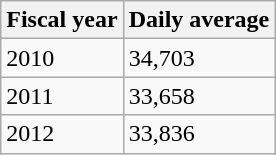<table class="wikitable">
<tr>
<th>Fiscal year</th>
<th>Daily average</th>
</tr>
<tr>
<td>2010</td>
<td>34,703</td>
</tr>
<tr>
<td>2011</td>
<td>33,658</td>
</tr>
<tr>
<td>2012</td>
<td>33,836</td>
</tr>
</table>
